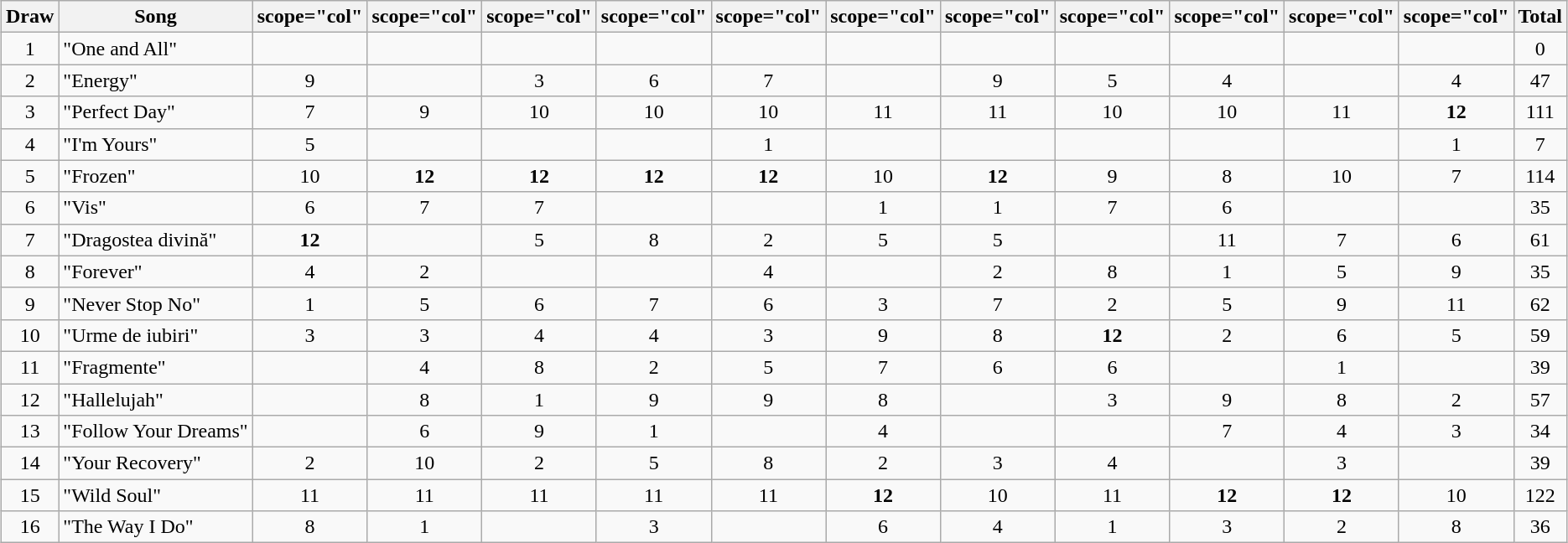<table class="wikitable collapsible" style="margin: 1em auto 1em auto; text-align:center;">
<tr>
<th>Draw</th>
<th>Song</th>
<th>scope="col" </th>
<th>scope="col" </th>
<th>scope="col" </th>
<th>scope="col" </th>
<th>scope="col" </th>
<th>scope="col" </th>
<th>scope="col" </th>
<th>scope="col" </th>
<th>scope="col" </th>
<th>scope="col" </th>
<th>scope="col" </th>
<th>Total</th>
</tr>
<tr>
<td>1</td>
<td align="left">"One and All"</td>
<td></td>
<td></td>
<td></td>
<td></td>
<td></td>
<td></td>
<td></td>
<td></td>
<td></td>
<td></td>
<td></td>
<td>0</td>
</tr>
<tr>
<td>2</td>
<td align="left">"Energy"</td>
<td>9</td>
<td></td>
<td>3</td>
<td>6</td>
<td>7</td>
<td></td>
<td>9</td>
<td>5</td>
<td>4</td>
<td></td>
<td>4</td>
<td>47</td>
</tr>
<tr>
<td>3</td>
<td align="left">"Perfect Day"</td>
<td>7</td>
<td>9</td>
<td>10</td>
<td>10</td>
<td>10</td>
<td>11</td>
<td>11</td>
<td>10</td>
<td>10</td>
<td>11</td>
<td><strong>12</strong></td>
<td>111</td>
</tr>
<tr>
<td>4</td>
<td align="left">"I'm Yours"</td>
<td>5</td>
<td></td>
<td></td>
<td></td>
<td>1</td>
<td></td>
<td></td>
<td></td>
<td></td>
<td></td>
<td>1</td>
<td>7</td>
</tr>
<tr>
<td>5</td>
<td align="left">"Frozen"</td>
<td>10</td>
<td><strong>12</strong></td>
<td><strong>12</strong></td>
<td><strong>12</strong></td>
<td><strong>12</strong></td>
<td>10</td>
<td><strong>12</strong></td>
<td>9</td>
<td>8</td>
<td>10</td>
<td>7</td>
<td>114</td>
</tr>
<tr>
<td>6</td>
<td align="left">"Vis"</td>
<td>6</td>
<td>7</td>
<td>7</td>
<td></td>
<td></td>
<td>1</td>
<td>1</td>
<td>7</td>
<td>6</td>
<td></td>
<td></td>
<td>35</td>
</tr>
<tr>
<td>7</td>
<td align="left">"Dragostea divină"</td>
<td><strong>12</strong></td>
<td></td>
<td>5</td>
<td>8</td>
<td>2</td>
<td>5</td>
<td>5</td>
<td></td>
<td>11</td>
<td>7</td>
<td>6</td>
<td>61</td>
</tr>
<tr>
<td>8</td>
<td align="left">"Forever"</td>
<td>4</td>
<td>2</td>
<td></td>
<td></td>
<td>4</td>
<td></td>
<td>2</td>
<td>8</td>
<td>1</td>
<td>5</td>
<td>9</td>
<td>35</td>
</tr>
<tr>
<td>9</td>
<td align="left">"Never Stop No"</td>
<td>1</td>
<td>5</td>
<td>6</td>
<td>7</td>
<td>6</td>
<td>3</td>
<td>7</td>
<td>2</td>
<td>5</td>
<td>9</td>
<td>11</td>
<td>62</td>
</tr>
<tr>
<td>10</td>
<td align="left">"Urme de iubiri"</td>
<td>3</td>
<td>3</td>
<td>4</td>
<td>4</td>
<td>3</td>
<td>9</td>
<td>8</td>
<td><strong>12</strong></td>
<td>2</td>
<td>6</td>
<td>5</td>
<td>59</td>
</tr>
<tr>
<td>11</td>
<td align="left">"Fragmente"</td>
<td></td>
<td>4</td>
<td>8</td>
<td>2</td>
<td>5</td>
<td>7</td>
<td>6</td>
<td>6</td>
<td></td>
<td>1</td>
<td></td>
<td>39</td>
</tr>
<tr>
<td>12</td>
<td align="left">"Hallelujah"</td>
<td></td>
<td>8</td>
<td>1</td>
<td>9</td>
<td>9</td>
<td>8</td>
<td></td>
<td>3</td>
<td>9</td>
<td>8</td>
<td>2</td>
<td>57</td>
</tr>
<tr>
<td>13</td>
<td align="left">"Follow Your Dreams"</td>
<td></td>
<td>6</td>
<td>9</td>
<td>1</td>
<td></td>
<td>4</td>
<td></td>
<td></td>
<td>7</td>
<td>4</td>
<td>3</td>
<td>34</td>
</tr>
<tr>
<td>14</td>
<td align="left">"Your Recovery"</td>
<td>2</td>
<td>10</td>
<td>2</td>
<td>5</td>
<td>8</td>
<td>2</td>
<td>3</td>
<td>4</td>
<td></td>
<td>3</td>
<td></td>
<td>39</td>
</tr>
<tr>
<td>15</td>
<td align="left">"Wild Soul"</td>
<td>11</td>
<td>11</td>
<td>11</td>
<td>11</td>
<td>11</td>
<td><strong>12</strong></td>
<td>10</td>
<td>11</td>
<td><strong>12</strong></td>
<td><strong>12</strong></td>
<td>10</td>
<td>122</td>
</tr>
<tr>
<td>16</td>
<td align="left">"The Way I Do"</td>
<td>8</td>
<td>1</td>
<td></td>
<td>3</td>
<td></td>
<td>6</td>
<td>4</td>
<td>1</td>
<td>3</td>
<td>2</td>
<td>8</td>
<td>36</td>
</tr>
</table>
